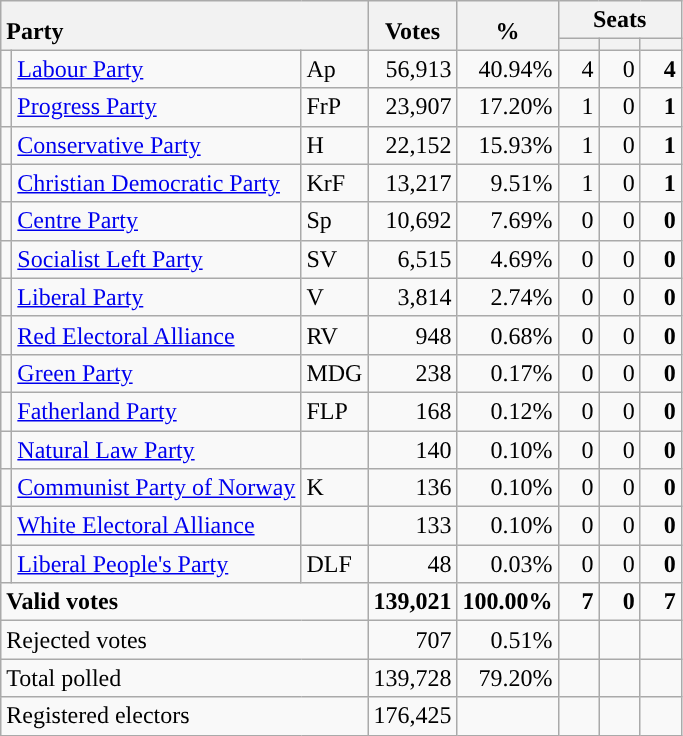<table class="wikitable" border="1" style="text-align:right;">
<tr>
<th style="text-align:left;" valign=bottom rowspan=2 colspan=3>Party</th>
<th align=center valign=bottom rowspan=2 width="50">Votes</th>
<th align=center valign=bottom rowspan=2 width="50">%</th>
<th colspan=3>Seats</th>
</tr>
<tr>
<th align=center valign=bottom width="20"><small></small></th>
<th align=center valign=bottom width="20"><small><a href='#'></a></small></th>
<th align=center valign=bottom width="20"><small></small></th>
</tr>
<tr>
<td style="color:inherit;background:"></td>
<td align=left><a href='#'>Labour Party</a></td>
<td align=left>Ap</td>
<td>56,913</td>
<td>40.94%</td>
<td>4</td>
<td>0</td>
<td><strong>4</strong></td>
</tr>
<tr>
<td style="color:inherit;background:"></td>
<td align=left><a href='#'>Progress Party</a></td>
<td align=left>FrP</td>
<td>23,907</td>
<td>17.20%</td>
<td>1</td>
<td>0</td>
<td><strong>1</strong></td>
</tr>
<tr>
<td style="color:inherit;background:"></td>
<td align=left><a href='#'>Conservative Party</a></td>
<td align=left>H</td>
<td>22,152</td>
<td>15.93%</td>
<td>1</td>
<td>0</td>
<td><strong>1</strong></td>
</tr>
<tr>
<td style="color:inherit;background:"></td>
<td align=left><a href='#'>Christian Democratic Party</a></td>
<td align=left>KrF</td>
<td>13,217</td>
<td>9.51%</td>
<td>1</td>
<td>0</td>
<td><strong>1</strong></td>
</tr>
<tr>
<td style="color:inherit;background:"></td>
<td align=left><a href='#'>Centre Party</a></td>
<td align=left>Sp</td>
<td>10,692</td>
<td>7.69%</td>
<td>0</td>
<td>0</td>
<td><strong>0</strong></td>
</tr>
<tr>
<td style="color:inherit;background:"></td>
<td align=left><a href='#'>Socialist Left Party</a></td>
<td align=left>SV</td>
<td>6,515</td>
<td>4.69%</td>
<td>0</td>
<td>0</td>
<td><strong>0</strong></td>
</tr>
<tr>
<td style="color:inherit;background:"></td>
<td align=left><a href='#'>Liberal Party</a></td>
<td align=left>V</td>
<td>3,814</td>
<td>2.74%</td>
<td>0</td>
<td>0</td>
<td><strong>0</strong></td>
</tr>
<tr>
<td style="color:inherit;background:"></td>
<td align=left><a href='#'>Red Electoral Alliance</a></td>
<td align=left>RV</td>
<td>948</td>
<td>0.68%</td>
<td>0</td>
<td>0</td>
<td><strong>0</strong></td>
</tr>
<tr>
<td style="color:inherit;background:"></td>
<td align=left><a href='#'>Green Party</a></td>
<td align=left>MDG</td>
<td>238</td>
<td>0.17%</td>
<td>0</td>
<td>0</td>
<td><strong>0</strong></td>
</tr>
<tr>
<td style="color:inherit;background:"></td>
<td align=left><a href='#'>Fatherland Party</a></td>
<td align=left>FLP</td>
<td>168</td>
<td>0.12%</td>
<td>0</td>
<td>0</td>
<td><strong>0</strong></td>
</tr>
<tr>
<td></td>
<td align=left><a href='#'>Natural Law Party</a></td>
<td align=left></td>
<td>140</td>
<td>0.10%</td>
<td>0</td>
<td>0</td>
<td><strong>0</strong></td>
</tr>
<tr>
<td style="color:inherit;background:"></td>
<td align=left><a href='#'>Communist Party of Norway</a></td>
<td align=left>K</td>
<td>136</td>
<td>0.10%</td>
<td>0</td>
<td>0</td>
<td><strong>0</strong></td>
</tr>
<tr>
<td style="color:inherit;background:"></td>
<td align=left><a href='#'>White Electoral Alliance</a></td>
<td align=left></td>
<td>133</td>
<td>0.10%</td>
<td>0</td>
<td>0</td>
<td><strong>0</strong></td>
</tr>
<tr>
<td style="color:inherit;background:"></td>
<td align=left><a href='#'>Liberal People's Party</a></td>
<td align=left>DLF</td>
<td>48</td>
<td>0.03%</td>
<td>0</td>
<td>0</td>
<td><strong>0</strong></td>
</tr>
<tr style="font-weight:bold">
<td align=left colspan=3>Valid votes</td>
<td>139,021</td>
<td>100.00%</td>
<td>7</td>
<td>0</td>
<td>7</td>
</tr>
<tr>
<td align=left colspan=3>Rejected votes</td>
<td>707</td>
<td>0.51%</td>
<td></td>
<td></td>
<td></td>
</tr>
<tr>
<td align=left colspan=3>Total polled</td>
<td>139,728</td>
<td>79.20%</td>
<td></td>
<td></td>
<td></td>
</tr>
<tr>
<td align=left colspan=3>Registered electors</td>
<td>176,425</td>
<td></td>
<td></td>
<td></td>
<td></td>
</tr>
</table>
